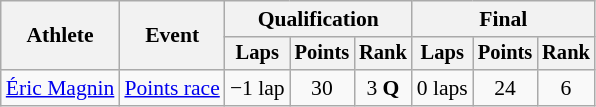<table class="wikitable" style="font-size:90%">
<tr>
<th rowspan=2>Athlete</th>
<th rowspan=2>Event</th>
<th colspan=3>Qualification</th>
<th colspan=3>Final</th>
</tr>
<tr style="font-size:95%">
<th>Laps</th>
<th>Points</th>
<th>Rank</th>
<th>Laps</th>
<th>Points</th>
<th>Rank</th>
</tr>
<tr align=center>
<td align=left><a href='#'>Éric Magnin</a></td>
<td align=left><a href='#'>Points race</a></td>
<td>−1 lap</td>
<td>30</td>
<td>3 <strong>Q</strong></td>
<td>0 laps</td>
<td>24</td>
<td>6</td>
</tr>
</table>
